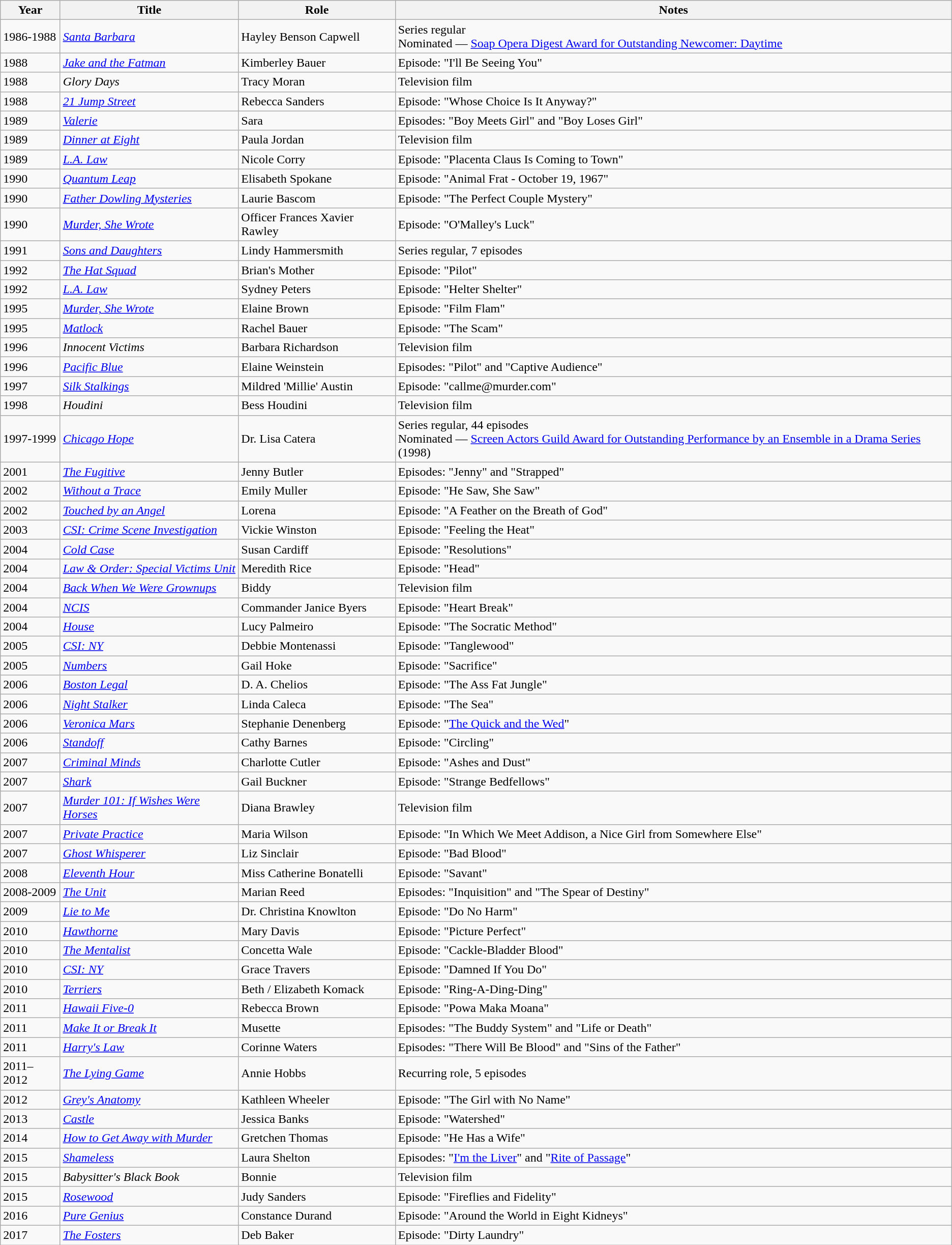<table class="wikitable sortable">
<tr>
<th>Year</th>
<th>Title</th>
<th>Role</th>
<th class="unsortable">Notes</th>
</tr>
<tr>
<td>1986-1988</td>
<td><em><a href='#'>Santa Barbara</a></em></td>
<td>Hayley Benson Capwell</td>
<td>Series regular<br>Nominated — <a href='#'>Soap Opera Digest Award for Outstanding Newcomer: Daytime</a></td>
</tr>
<tr>
<td>1988</td>
<td><em><a href='#'>Jake and the Fatman</a></em></td>
<td>Kimberley Bauer</td>
<td>Episode: "I'll Be Seeing You"</td>
</tr>
<tr>
<td>1988</td>
<td><em>Glory Days</em></td>
<td>Tracy Moran</td>
<td>Television film</td>
</tr>
<tr>
<td>1988</td>
<td><em><a href='#'>21 Jump Street</a></em></td>
<td>Rebecca Sanders</td>
<td>Episode: "Whose Choice Is It Anyway?"</td>
</tr>
<tr>
<td>1989</td>
<td><em><a href='#'>Valerie</a></em></td>
<td>Sara</td>
<td>Episodes: "Boy Meets Girl" and "Boy Loses Girl"</td>
</tr>
<tr>
<td>1989</td>
<td><em><a href='#'>Dinner at Eight</a></em></td>
<td>Paula Jordan</td>
<td>Television film</td>
</tr>
<tr>
<td>1989</td>
<td><em><a href='#'>L.A. Law</a></em></td>
<td>Nicole Corry</td>
<td>Episode: "Placenta Claus Is Coming to Town"</td>
</tr>
<tr>
<td>1990</td>
<td><em><a href='#'>Quantum Leap</a></em></td>
<td>Elisabeth Spokane</td>
<td>Episode: "Animal Frat - October 19, 1967"</td>
</tr>
<tr>
<td>1990</td>
<td><em><a href='#'>Father Dowling Mysteries</a></em></td>
<td>Laurie Bascom</td>
<td>Episode: "The Perfect Couple Mystery"</td>
</tr>
<tr>
<td>1990</td>
<td><em><a href='#'>Murder, She Wrote</a></em></td>
<td>Officer Frances Xavier Rawley</td>
<td>Episode: "O'Malley's Luck"</td>
</tr>
<tr>
<td>1991</td>
<td><em><a href='#'>Sons and Daughters</a></em></td>
<td>Lindy Hammersmith</td>
<td>Series regular, 7 episodes</td>
</tr>
<tr>
<td>1992</td>
<td><em><a href='#'>The Hat Squad</a></em></td>
<td>Brian's Mother</td>
<td>Episode: "Pilot"</td>
</tr>
<tr>
<td>1992</td>
<td><em><a href='#'>L.A. Law</a></em></td>
<td>Sydney Peters</td>
<td>Episode: "Helter Shelter"</td>
</tr>
<tr>
<td>1995</td>
<td><em><a href='#'>Murder, She Wrote</a></em></td>
<td>Elaine Brown</td>
<td>Episode: "Film Flam"</td>
</tr>
<tr>
<td>1995</td>
<td><em><a href='#'>Matlock</a></em></td>
<td>Rachel Bauer</td>
<td>Episode: "The Scam"</td>
</tr>
<tr>
<td>1996</td>
<td><em>Innocent Victims</em></td>
<td>Barbara Richardson</td>
<td>Television film</td>
</tr>
<tr>
<td>1996</td>
<td><em><a href='#'>Pacific Blue</a></em></td>
<td>Elaine Weinstein</td>
<td>Episodes: "Pilot"  and "Captive Audience"</td>
</tr>
<tr>
<td>1997</td>
<td><em><a href='#'>Silk Stalkings</a></em></td>
<td>Mildred 'Millie' Austin</td>
<td>Episode: "callme@murder.com"</td>
</tr>
<tr>
<td>1998</td>
<td><em>Houdini</em></td>
<td>Bess Houdini</td>
<td>Television film</td>
</tr>
<tr>
<td>1997-1999</td>
<td><em><a href='#'>Chicago Hope</a></em></td>
<td>Dr. Lisa Catera</td>
<td>Series regular, 44 episodes<br>Nominated — <a href='#'>Screen Actors Guild Award for Outstanding Performance by an Ensemble in a Drama Series</a> (1998)</td>
</tr>
<tr>
<td>2001</td>
<td><em><a href='#'>The Fugitive</a></em></td>
<td>Jenny Butler</td>
<td>Episodes: "Jenny" and "Strapped"</td>
</tr>
<tr>
<td>2002</td>
<td><em><a href='#'>Without a Trace</a></em></td>
<td>Emily Muller</td>
<td>Episode: "He Saw, She Saw"</td>
</tr>
<tr>
<td>2002</td>
<td><em><a href='#'>Touched by an Angel</a></em></td>
<td>Lorena</td>
<td>Episode: "A Feather on the Breath of God"</td>
</tr>
<tr>
<td>2003</td>
<td><em><a href='#'>CSI: Crime Scene Investigation</a></em></td>
<td>Vickie Winston</td>
<td>Episode: "Feeling the Heat"</td>
</tr>
<tr>
<td>2004</td>
<td><em><a href='#'>Cold Case</a></em></td>
<td>Susan Cardiff</td>
<td>Episode: "Resolutions"</td>
</tr>
<tr>
<td>2004</td>
<td><em><a href='#'>Law & Order: Special Victims Unit</a></em></td>
<td>Meredith Rice</td>
<td>Episode: "Head"</td>
</tr>
<tr>
<td>2004</td>
<td><em><a href='#'>Back When We Were Grownups</a></em></td>
<td>Biddy</td>
<td>Television film</td>
</tr>
<tr>
<td>2004</td>
<td><em><a href='#'>NCIS</a></em></td>
<td>Commander Janice Byers</td>
<td>Episode: "Heart Break"</td>
</tr>
<tr>
<td>2004</td>
<td><em><a href='#'>House</a></em></td>
<td>Lucy Palmeiro</td>
<td>Episode: "The Socratic Method"</td>
</tr>
<tr>
<td>2005</td>
<td><em><a href='#'>CSI: NY</a></em></td>
<td>Debbie Montenassi</td>
<td>Episode: "Tanglewood"</td>
</tr>
<tr>
<td>2005</td>
<td><em><a href='#'>Numbers</a></em></td>
<td>Gail Hoke</td>
<td>Episode: "Sacrifice"</td>
</tr>
<tr>
<td>2006</td>
<td><em><a href='#'>Boston Legal</a></em></td>
<td>D. A. Chelios</td>
<td>Episode: "The Ass Fat Jungle"</td>
</tr>
<tr>
<td>2006</td>
<td><em><a href='#'>Night Stalker</a></em></td>
<td>Linda Caleca</td>
<td>Episode: "The Sea"</td>
</tr>
<tr>
<td>2006</td>
<td><em><a href='#'>Veronica Mars</a></em></td>
<td>Stephanie Denenberg</td>
<td>Episode: "<a href='#'>The Quick and the Wed</a>"</td>
</tr>
<tr>
<td>2006</td>
<td><em><a href='#'>Standoff</a></em></td>
<td>Cathy Barnes</td>
<td>Episode: "Circling"</td>
</tr>
<tr>
<td>2007</td>
<td><em><a href='#'>Criminal Minds</a></em></td>
<td>Charlotte Cutler</td>
<td>Episode: "Ashes and Dust"</td>
</tr>
<tr>
<td>2007</td>
<td><em><a href='#'>Shark</a></em></td>
<td>Gail Buckner</td>
<td>Episode: "Strange Bedfellows"</td>
</tr>
<tr>
<td>2007</td>
<td><em><a href='#'>Murder 101: If Wishes Were Horses</a></em></td>
<td>Diana Brawley</td>
<td>Television film</td>
</tr>
<tr>
<td>2007</td>
<td><em><a href='#'>Private Practice</a></em></td>
<td>Maria Wilson</td>
<td>Episode: "In Which We Meet Addison, a Nice Girl from Somewhere Else"</td>
</tr>
<tr>
<td>2007</td>
<td><em><a href='#'>Ghost Whisperer</a></em></td>
<td>Liz Sinclair</td>
<td>Episode: "Bad Blood"</td>
</tr>
<tr>
<td>2008</td>
<td><em><a href='#'>Eleventh Hour</a></em></td>
<td>Miss Catherine Bonatelli</td>
<td>Episode: "Savant"</td>
</tr>
<tr>
<td>2008-2009</td>
<td><em><a href='#'>The Unit</a></em></td>
<td>Marian Reed</td>
<td>Episodes: "Inquisition" and "The Spear of Destiny"</td>
</tr>
<tr>
<td>2009</td>
<td><em><a href='#'>Lie to Me</a></em></td>
<td>Dr. Christina Knowlton</td>
<td>Episode: "Do No Harm"</td>
</tr>
<tr>
<td>2010</td>
<td><em><a href='#'>Hawthorne</a></em></td>
<td>Mary Davis</td>
<td>Episode: "Picture Perfect"</td>
</tr>
<tr>
<td>2010</td>
<td><em><a href='#'>The Mentalist</a></em></td>
<td>Concetta Wale</td>
<td>Episode: "Cackle-Bladder Blood"</td>
</tr>
<tr>
<td>2010</td>
<td><em><a href='#'>CSI: NY</a></em></td>
<td>Grace Travers</td>
<td>Episode: "Damned If You Do"</td>
</tr>
<tr>
<td>2010</td>
<td><em><a href='#'>Terriers</a></em></td>
<td>Beth / Elizabeth Komack</td>
<td>Episode: "Ring-A-Ding-Ding"</td>
</tr>
<tr>
<td>2011</td>
<td><em><a href='#'>Hawaii Five-0</a></em></td>
<td>Rebecca Brown</td>
<td>Episode: "Powa Maka Moana"</td>
</tr>
<tr>
<td>2011</td>
<td><em><a href='#'>Make It or Break It</a></em></td>
<td>Musette</td>
<td>Episodes: "The Buddy System" and "Life or Death"</td>
</tr>
<tr>
<td>2011</td>
<td><em><a href='#'>Harry's Law</a></em></td>
<td>Corinne Waters</td>
<td>Episodes: "There Will Be Blood" and "Sins of the Father"</td>
</tr>
<tr>
<td>2011–2012</td>
<td><em><a href='#'>The Lying Game</a></em></td>
<td>Annie Hobbs</td>
<td>Recurring role, 5 episodes</td>
</tr>
<tr>
<td>2012</td>
<td><em><a href='#'>Grey's Anatomy</a></em></td>
<td>Kathleen Wheeler</td>
<td>Episode: "The Girl with No Name"</td>
</tr>
<tr>
<td>2013</td>
<td><em><a href='#'>Castle</a></em></td>
<td>Jessica Banks</td>
<td>Episode: "Watershed"</td>
</tr>
<tr>
<td>2014</td>
<td><em><a href='#'>How to Get Away with Murder</a></em></td>
<td>Gretchen Thomas</td>
<td>Episode: "He Has a Wife"</td>
</tr>
<tr>
<td>2015</td>
<td><em><a href='#'>Shameless</a></em></td>
<td>Laura Shelton</td>
<td>Episodes: "<a href='#'>I'm the Liver</a>" and "<a href='#'>Rite of Passage</a>"</td>
</tr>
<tr>
<td>2015</td>
<td><em>Babysitter's Black Book</em></td>
<td>Bonnie</td>
<td>Television film</td>
</tr>
<tr>
<td>2015</td>
<td><em><a href='#'>Rosewood</a></em></td>
<td>Judy Sanders</td>
<td>Episode: "Fireflies and Fidelity"</td>
</tr>
<tr>
<td>2016</td>
<td><em><a href='#'>Pure Genius</a></em></td>
<td>Constance Durand</td>
<td>Episode: "Around the World in Eight Kidneys"</td>
</tr>
<tr>
<td>2017</td>
<td><em><a href='#'>The Fosters</a></em></td>
<td>Deb Baker</td>
<td>Episode: "Dirty Laundry"</td>
</tr>
</table>
